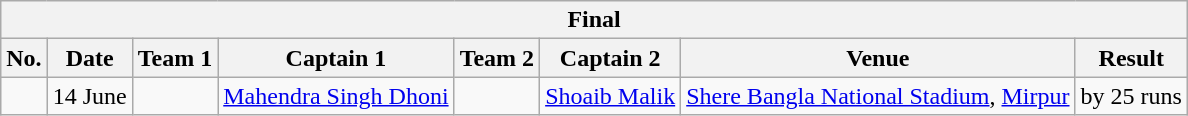<table class="wikitable">
<tr>
<th colspan="8">Final</th>
</tr>
<tr>
<th>No.</th>
<th>Date</th>
<th>Team 1</th>
<th>Captain 1</th>
<th>Team 2</th>
<th>Captain 2</th>
<th>Venue</th>
<th>Result</th>
</tr>
<tr>
<td></td>
<td>14 June</td>
<td></td>
<td><a href='#'>Mahendra Singh Dhoni</a></td>
<td></td>
<td><a href='#'>Shoaib Malik</a></td>
<td><a href='#'>Shere Bangla National Stadium</a>, <a href='#'>Mirpur</a></td>
<td> by 25 runs</td>
</tr>
</table>
